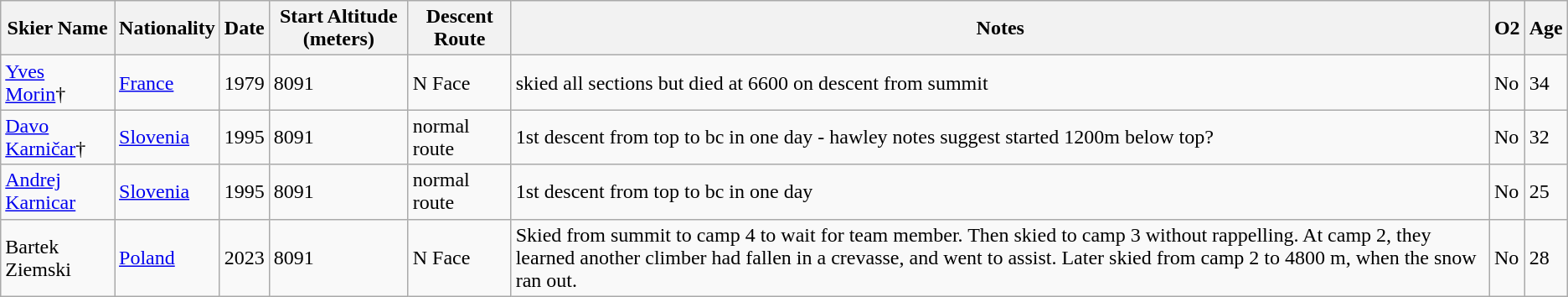<table class="wikitable sortable">
<tr>
<th scope="col">Skier Name</th>
<th scope="col">Nationality</th>
<th scope="col">Date</th>
<th scope="col">Start Altitude (meters)</th>
<th scope="col">Descent Route</th>
<th scope="col">Notes</th>
<th scope="col">O2</th>
<th scope="col">Age</th>
</tr>
<tr>
<td><a href='#'>Yves Morin</a>†</td>
<td><a href='#'>France</a></td>
<td>1979</td>
<td>8091</td>
<td>N Face</td>
<td>skied all sections but died at 6600 on descent from summit</td>
<td>No</td>
<td>34</td>
</tr>
<tr>
<td><a href='#'>Davo Karničar</a>†</td>
<td><a href='#'>Slovenia</a></td>
<td>1995</td>
<td>8091</td>
<td>normal route</td>
<td>1st descent from top to bc in one day - hawley notes suggest started 1200m below top?</td>
<td>No</td>
<td>32</td>
</tr>
<tr>
<td><a href='#'>Andrej Karnicar</a></td>
<td><a href='#'>Slovenia</a></td>
<td>1995</td>
<td>8091</td>
<td>normal route</td>
<td>1st descent from top to bc in one day</td>
<td>No</td>
<td>25</td>
</tr>
<tr>
<td>Bartek Ziemski</td>
<td><a href='#'>Poland</a></td>
<td>2023</td>
<td>8091</td>
<td>N Face</td>
<td>Skied from summit to camp 4 to wait for team member. Then skied to camp 3 without rappelling. At camp 2, they learned another climber had fallen in a crevasse, and went to assist. Later skied from camp 2 to 4800 m, when the snow ran out.</td>
<td>No</td>
<td>28</td>
</tr>
</table>
